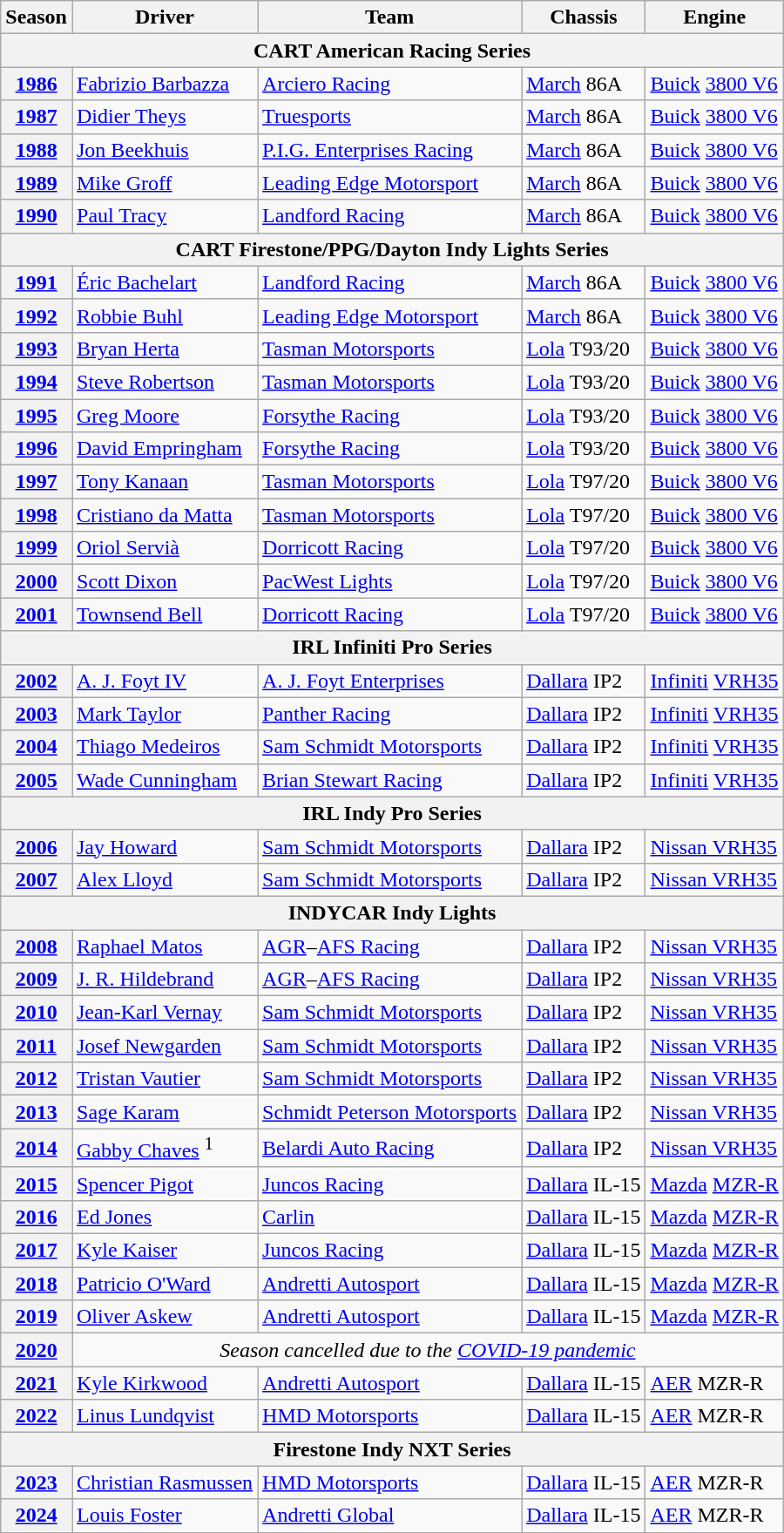<table class="wikitable">
<tr>
<th>Season</th>
<th>Driver</th>
<th>Team</th>
<th>Chassis</th>
<th>Engine</th>
</tr>
<tr>
<th colspan=5>CART American Racing Series</th>
</tr>
<tr>
<th><a href='#'>1986</a></th>
<td> <a href='#'>Fabrizio Barbazza</a></td>
<td><a href='#'>Arciero Racing</a></td>
<td><a href='#'>March</a> 86A</td>
<td><a href='#'>Buick</a> <a href='#'>3800 V6</a></td>
</tr>
<tr>
<th><a href='#'>1987</a></th>
<td> <a href='#'>Didier Theys</a></td>
<td><a href='#'>Truesports</a></td>
<td><a href='#'>March</a> 86A</td>
<td><a href='#'>Buick</a> <a href='#'>3800 V6</a></td>
</tr>
<tr>
<th><a href='#'>1988</a></th>
<td> <a href='#'>Jon Beekhuis</a></td>
<td><a href='#'>P.I.G. Enterprises Racing</a></td>
<td><a href='#'>March</a> 86A</td>
<td><a href='#'>Buick</a> <a href='#'>3800 V6</a></td>
</tr>
<tr>
<th><a href='#'>1989</a></th>
<td> <a href='#'>Mike Groff</a></td>
<td><a href='#'>Leading Edge Motorsport</a></td>
<td><a href='#'>March</a> 86A</td>
<td><a href='#'>Buick</a> <a href='#'>3800 V6</a></td>
</tr>
<tr>
<th><a href='#'>1990</a></th>
<td> <a href='#'>Paul Tracy</a></td>
<td><a href='#'>Landford Racing</a></td>
<td><a href='#'>March</a> 86A</td>
<td><a href='#'>Buick</a> <a href='#'>3800 V6</a></td>
</tr>
<tr>
<th colspan=5>CART Firestone/PPG/Dayton Indy Lights Series</th>
</tr>
<tr>
<th><a href='#'>1991</a></th>
<td> <a href='#'>Éric Bachelart</a></td>
<td><a href='#'>Landford Racing</a></td>
<td><a href='#'>March</a> 86A</td>
<td><a href='#'>Buick</a> <a href='#'>3800 V6</a></td>
</tr>
<tr>
<th><a href='#'>1992</a></th>
<td> <a href='#'>Robbie Buhl</a></td>
<td><a href='#'>Leading Edge Motorsport</a></td>
<td><a href='#'>March</a> 86A</td>
<td><a href='#'>Buick</a> <a href='#'>3800 V6</a></td>
</tr>
<tr>
<th><a href='#'>1993</a></th>
<td> <a href='#'>Bryan Herta</a></td>
<td><a href='#'>Tasman Motorsports</a></td>
<td><a href='#'>Lola</a> T93/20</td>
<td><a href='#'>Buick</a> <a href='#'>3800 V6</a></td>
</tr>
<tr>
<th><a href='#'>1994</a></th>
<td> <a href='#'>Steve Robertson</a></td>
<td><a href='#'>Tasman Motorsports</a></td>
<td><a href='#'>Lola</a> T93/20</td>
<td><a href='#'>Buick</a> <a href='#'>3800 V6</a></td>
</tr>
<tr>
<th><a href='#'>1995</a></th>
<td> <a href='#'>Greg Moore</a></td>
<td><a href='#'>Forsythe Racing</a></td>
<td><a href='#'>Lola</a> T93/20</td>
<td><a href='#'>Buick</a> <a href='#'>3800 V6</a></td>
</tr>
<tr>
<th><a href='#'>1996</a></th>
<td> <a href='#'>David Empringham</a></td>
<td><a href='#'>Forsythe Racing</a></td>
<td><a href='#'>Lola</a> T93/20</td>
<td><a href='#'>Buick</a> <a href='#'>3800 V6</a></td>
</tr>
<tr>
<th><a href='#'>1997</a></th>
<td> <a href='#'>Tony Kanaan</a></td>
<td><a href='#'>Tasman Motorsports</a></td>
<td><a href='#'>Lola</a> T97/20</td>
<td><a href='#'>Buick</a> <a href='#'>3800 V6</a></td>
</tr>
<tr>
<th><a href='#'>1998</a></th>
<td> <a href='#'>Cristiano da Matta</a></td>
<td><a href='#'>Tasman Motorsports</a></td>
<td><a href='#'>Lola</a> T97/20</td>
<td><a href='#'>Buick</a> <a href='#'>3800 V6</a></td>
</tr>
<tr>
<th><a href='#'>1999</a></th>
<td> <a href='#'>Oriol Servià</a></td>
<td><a href='#'>Dorricott Racing</a></td>
<td><a href='#'>Lola</a> T97/20</td>
<td><a href='#'>Buick</a> <a href='#'>3800 V6</a></td>
</tr>
<tr>
<th><a href='#'>2000</a></th>
<td> <a href='#'>Scott Dixon</a></td>
<td><a href='#'>PacWest Lights</a></td>
<td><a href='#'>Lola</a> T97/20</td>
<td><a href='#'>Buick</a> <a href='#'>3800 V6</a></td>
</tr>
<tr>
<th><a href='#'>2001</a></th>
<td> <a href='#'>Townsend Bell</a></td>
<td><a href='#'>Dorricott Racing</a></td>
<td><a href='#'>Lola</a> T97/20</td>
<td><a href='#'>Buick</a> <a href='#'>3800 V6</a></td>
</tr>
<tr>
<th colspan=5>IRL Infiniti Pro Series</th>
</tr>
<tr>
<th><a href='#'>2002</a></th>
<td> <a href='#'>A. J. Foyt IV</a></td>
<td><a href='#'>A. J. Foyt Enterprises</a></td>
<td><a href='#'>Dallara</a> IP2</td>
<td><a href='#'>Infiniti</a> <a href='#'>VRH35</a></td>
</tr>
<tr>
<th><a href='#'>2003</a></th>
<td> <a href='#'>Mark Taylor</a></td>
<td><a href='#'>Panther Racing</a></td>
<td><a href='#'>Dallara</a> IP2</td>
<td><a href='#'>Infiniti</a> <a href='#'>VRH35</a></td>
</tr>
<tr>
<th><a href='#'>2004</a></th>
<td> <a href='#'>Thiago Medeiros</a></td>
<td><a href='#'>Sam Schmidt Motorsports</a></td>
<td><a href='#'>Dallara</a> IP2</td>
<td><a href='#'>Infiniti</a> <a href='#'>VRH35</a></td>
</tr>
<tr>
<th><a href='#'>2005</a></th>
<td> <a href='#'>Wade Cunningham</a></td>
<td><a href='#'>Brian Stewart Racing</a></td>
<td><a href='#'>Dallara</a> IP2</td>
<td><a href='#'>Infiniti</a> <a href='#'>VRH35</a></td>
</tr>
<tr>
<th colspan=5>IRL Indy Pro Series</th>
</tr>
<tr>
<th><a href='#'>2006</a></th>
<td> <a href='#'>Jay Howard</a></td>
<td><a href='#'>Sam Schmidt Motorsports</a></td>
<td><a href='#'>Dallara</a> IP2</td>
<td><a href='#'>Nissan VRH35</a></td>
</tr>
<tr>
<th><a href='#'>2007</a></th>
<td> <a href='#'>Alex Lloyd</a></td>
<td><a href='#'>Sam Schmidt Motorsports</a></td>
<td><a href='#'>Dallara</a> IP2</td>
<td><a href='#'>Nissan VRH35</a></td>
</tr>
<tr>
<th colspan=5>INDYCAR Indy Lights</th>
</tr>
<tr>
<th><a href='#'>2008</a></th>
<td> <a href='#'>Raphael Matos</a></td>
<td><a href='#'>AGR</a>–<a href='#'>AFS Racing</a></td>
<td><a href='#'>Dallara</a> IP2</td>
<td><a href='#'>Nissan VRH35</a></td>
</tr>
<tr>
<th><a href='#'>2009</a></th>
<td> <a href='#'>J. R. Hildebrand</a></td>
<td><a href='#'>AGR</a>–<a href='#'>AFS Racing</a></td>
<td><a href='#'>Dallara</a> IP2</td>
<td><a href='#'>Nissan VRH35</a></td>
</tr>
<tr>
<th><a href='#'>2010</a></th>
<td> <a href='#'>Jean-Karl Vernay</a></td>
<td><a href='#'>Sam Schmidt Motorsports</a></td>
<td><a href='#'>Dallara</a> IP2</td>
<td><a href='#'>Nissan VRH35</a></td>
</tr>
<tr>
<th><a href='#'>2011</a></th>
<td> <a href='#'>Josef Newgarden</a></td>
<td><a href='#'>Sam Schmidt Motorsports</a></td>
<td><a href='#'>Dallara</a> IP2</td>
<td><a href='#'>Nissan VRH35</a></td>
</tr>
<tr>
<th><a href='#'>2012</a></th>
<td> <a href='#'>Tristan Vautier</a></td>
<td><a href='#'>Sam Schmidt Motorsports</a></td>
<td><a href='#'>Dallara</a> IP2</td>
<td><a href='#'>Nissan VRH35</a></td>
</tr>
<tr>
<th><a href='#'>2013</a></th>
<td> <a href='#'>Sage Karam</a></td>
<td><a href='#'>Schmidt Peterson Motorsports</a></td>
<td><a href='#'>Dallara</a> IP2</td>
<td><a href='#'>Nissan VRH35</a></td>
</tr>
<tr>
<th><a href='#'>2014</a></th>
<td> <a href='#'>Gabby Chaves</a> <sup>1</sup></td>
<td><a href='#'>Belardi Auto Racing</a></td>
<td><a href='#'>Dallara</a> IP2</td>
<td><a href='#'>Nissan VRH35</a></td>
</tr>
<tr>
<th><a href='#'>2015</a></th>
<td> <a href='#'>Spencer Pigot</a></td>
<td><a href='#'>Juncos Racing</a></td>
<td><a href='#'>Dallara</a> IL-15</td>
<td><a href='#'>Mazda</a> <a href='#'>MZR-R</a></td>
</tr>
<tr>
<th><a href='#'>2016</a></th>
<td> <a href='#'>Ed Jones</a></td>
<td><a href='#'>Carlin</a></td>
<td><a href='#'>Dallara</a> IL-15</td>
<td><a href='#'>Mazda</a> <a href='#'>MZR-R</a></td>
</tr>
<tr>
<th><a href='#'>2017</a></th>
<td> <a href='#'>Kyle Kaiser</a></td>
<td><a href='#'>Juncos Racing</a></td>
<td><a href='#'>Dallara</a> IL-15</td>
<td><a href='#'>Mazda</a> <a href='#'>MZR-R</a></td>
</tr>
<tr>
<th><a href='#'>2018</a></th>
<td> <a href='#'>Patricio O'Ward</a></td>
<td><a href='#'>Andretti Autosport</a></td>
<td><a href='#'>Dallara</a> IL-15</td>
<td><a href='#'>Mazda</a> <a href='#'>MZR-R</a></td>
</tr>
<tr>
<th><a href='#'>2019</a></th>
<td> <a href='#'>Oliver Askew</a></td>
<td><a href='#'>Andretti Autosport</a></td>
<td><a href='#'>Dallara</a> IL-15</td>
<td><a href='#'>Mazda</a> <a href='#'>MZR-R</a></td>
</tr>
<tr>
<th><a href='#'>2020</a></th>
<td colspan=4 align="center"><em>Season cancelled due to the <a href='#'>COVID-19 pandemic</a></em></td>
</tr>
<tr>
<th><a href='#'>2021</a></th>
<td> <a href='#'>Kyle Kirkwood</a></td>
<td><a href='#'>Andretti Autosport</a></td>
<td><a href='#'>Dallara</a> IL-15</td>
<td><a href='#'>AER</a> MZR-R</td>
</tr>
<tr>
<th><a href='#'>2022</a></th>
<td> <a href='#'>Linus Lundqvist</a></td>
<td><a href='#'>HMD Motorsports</a></td>
<td><a href='#'>Dallara</a> IL-15</td>
<td><a href='#'>AER</a> MZR-R</td>
</tr>
<tr>
<th colspan=5>Firestone Indy NXT Series</th>
</tr>
<tr>
<th><a href='#'>2023</a></th>
<td> <a href='#'>Christian Rasmussen</a></td>
<td><a href='#'>HMD Motorsports</a></td>
<td><a href='#'>Dallara</a> IL-15</td>
<td><a href='#'>AER</a> MZR-R</td>
</tr>
<tr>
<th><a href='#'>2024</a></th>
<td> <a href='#'>Louis Foster</a></td>
<td><a href='#'>Andretti Global</a></td>
<td><a href='#'>Dallara</a> IL-15</td>
<td><a href='#'>AER</a> MZR-R</td>
</tr>
</table>
